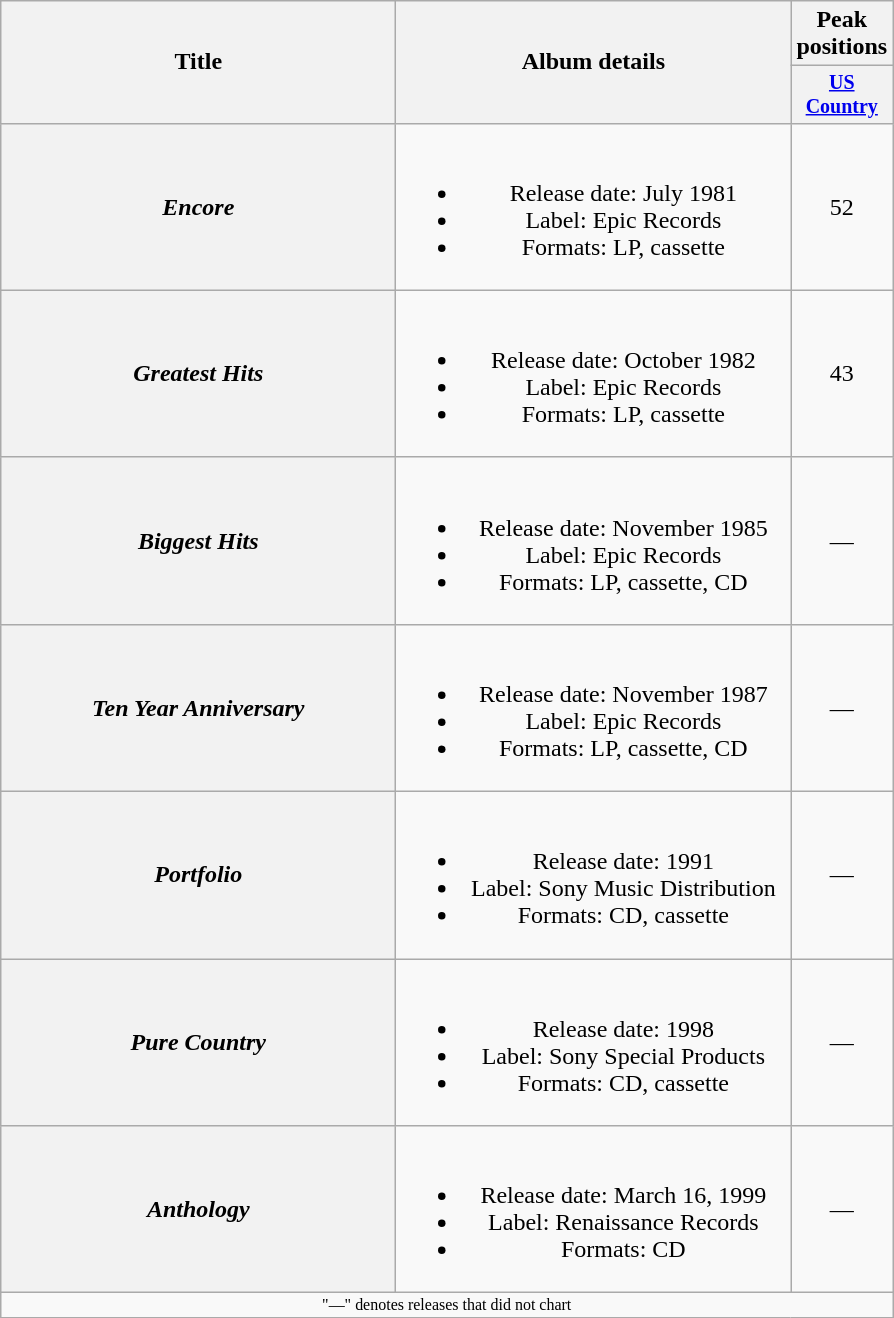<table class="wikitable plainrowheaders" style="text-align:center;">
<tr>
<th rowspan="2" style="width:16em;">Title</th>
<th rowspan="2" style="width:16em;">Album details</th>
<th>Peak positions</th>
</tr>
<tr style="font-size:smaller;">
<th style="width:45px;"><a href='#'>US Country</a><br></th>
</tr>
<tr>
<th scope="row"><em>Encore</em></th>
<td><br><ul><li>Release date: July 1981</li><li>Label: Epic Records</li><li>Formats: LP, cassette</li></ul></td>
<td>52</td>
</tr>
<tr>
<th scope="row"><em>Greatest Hits</em></th>
<td><br><ul><li>Release date: October 1982</li><li>Label: Epic Records</li><li>Formats: LP, cassette</li></ul></td>
<td>43</td>
</tr>
<tr>
<th scope="row"><em>Biggest Hits</em></th>
<td><br><ul><li>Release date: November 1985</li><li>Label: Epic Records</li><li>Formats: LP, cassette, CD</li></ul></td>
<td>—</td>
</tr>
<tr>
<th scope="row"><em>Ten Year Anniversary</em></th>
<td><br><ul><li>Release date: November 1987</li><li>Label: Epic Records</li><li>Formats: LP, cassette, CD</li></ul></td>
<td>—</td>
</tr>
<tr>
<th scope="row"><em>Portfolio</em></th>
<td><br><ul><li>Release date: 1991</li><li>Label: Sony Music Distribution</li><li>Formats: CD, cassette</li></ul></td>
<td>—</td>
</tr>
<tr>
<th scope="row"><em>Pure Country</em></th>
<td><br><ul><li>Release date: 1998</li><li>Label: Sony Special Products</li><li>Formats: CD, cassette</li></ul></td>
<td>—</td>
</tr>
<tr>
<th scope="row"><em>Anthology</em></th>
<td><br><ul><li>Release date: March 16, 1999</li><li>Label: Renaissance Records</li><li>Formats: CD</li></ul></td>
<td>—</td>
</tr>
<tr>
<td colspan="3" style="font-size:8pt">"—" denotes releases that did not chart</td>
</tr>
</table>
